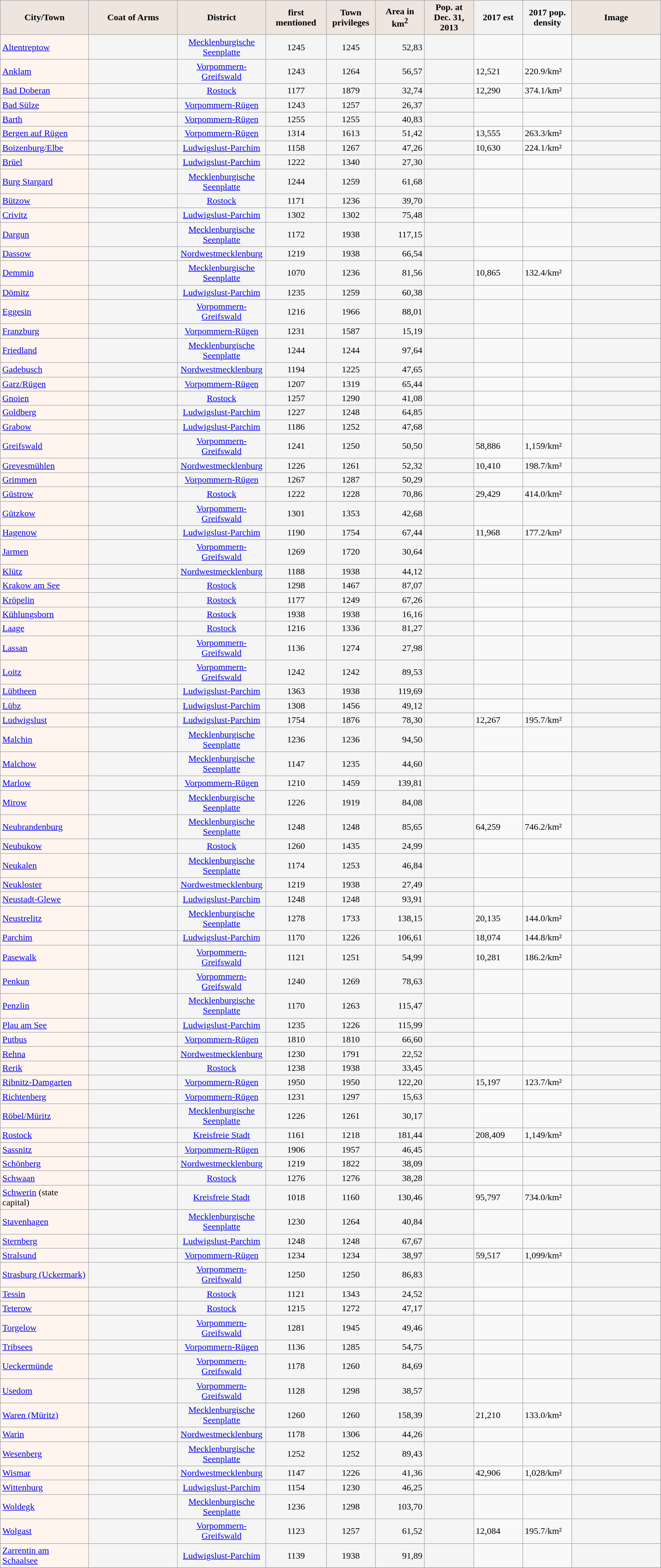<table class="wikitable sortable">
<tr>
<th width="150" style="background:#EEE5DE">City/Town</th>
<th class="unsortable" width="150" style="background:#EEE5DE">Coat of Arms</th>
<th width="150" style="background:#EEE5DE">District</th>
<th width="100" style="background:#EEE5DE" align="center">first mentioned</th>
<th width="80" style="background:#EEE5DE" align="center">Town privileges</th>
<th width="80" style="background:#EEE5DE" align="center">Area in km<sup>2</sup></th>
<th width="80" style="background:#EEE5DE" align="center">Pop. at Dec. 31, 2013</th>
<th width="80" data-sort-type="number">2017 est</th>
<th width="80" data-sort-type="number">2017 pop. density</th>
<th class="unsortable" width="150" style="background:#EEE5DE">Image</th>
</tr>
<tr>
<td style="background:#FFF5EE" align="left"><a href='#'>Altentreptow</a></td>
<td style="background:#F5F5F5;" align="center"></td>
<td style="background:#F5F5F5;" align="center"><a href='#'>Mecklenburgische Seenplatte</a></td>
<td style="background:#F5F5F5;" align="center">1245</td>
<td style="background:#F5F5F5;" align="center">1245</td>
<td style="background:#F5F5F5;" align="right">52,83</td>
<td style="background:#F5F5F5;" align="right"></td>
<td></td>
<td></td>
<td style="background:#F5F5F5;" align="center"></td>
</tr>
<tr>
<td style="background:#FFF5EE" align="left"><a href='#'>Anklam</a></td>
<td style="background:#F5F5F5;" align="center"></td>
<td style="background:#F5F5F5;" align="center"><a href='#'>Vorpommern-Greifswald</a></td>
<td style="background:#F5F5F5;" align="center">1243</td>
<td style="background:#F5F5F5;" align="center">1264</td>
<td style="background:#F5F5F5;" align="right">56,57</td>
<td style="background:#F5F5F5;" align="right"></td>
<td>12,521</td>
<td>220.9/km²</td>
<td style="background:#F5F5F5;" align="center"></td>
</tr>
<tr>
<td style="background:#FFF5EE" align="left"><a href='#'>Bad Doberan</a></td>
<td style="background:#F5F5F5;" align="center"></td>
<td style="background:#F5F5F5;" align="center"><a href='#'>Rostock</a></td>
<td style="background:#F5F5F5;" align="center">1177</td>
<td style="background:#F5F5F5;" align="center">1879</td>
<td style="background:#F5F5F5;" align="right">32,74</td>
<td style="background:#F5F5F5;" align="right"></td>
<td>12,290</td>
<td>374.1/km²</td>
<td style="background:#F5F5F5;" align="center"></td>
</tr>
<tr>
<td style="background:#FFF5EE" align="left"><a href='#'>Bad Sülze</a></td>
<td style="background:#F5F5F5;" align="center"></td>
<td style="background:#F5F5F5;" align="center"><a href='#'>Vorpommern-Rügen</a></td>
<td style="background:#F5F5F5;" align="center">1243</td>
<td style="background:#F5F5F5;" align="center">1257</td>
<td style="background:#F5F5F5;" align="right">26,37</td>
<td style="background:#F5F5F5;" align="right"></td>
<td></td>
<td></td>
<td style="background:#F5F5F5;" align="center"></td>
</tr>
<tr>
<td style="background:#FFF5EE" align="left"><a href='#'>Barth</a></td>
<td style="background:#F5F5F5;" align="center"></td>
<td style="background:#F5F5F5;" align="center"><a href='#'>Vorpommern-Rügen</a></td>
<td style="background:#F5F5F5;" align="center">1255</td>
<td style="background:#F5F5F5;" align="center">1255</td>
<td style="background:#F5F5F5;" align="right">40,83</td>
<td style="background:#F5F5F5;" align="right"></td>
<td></td>
<td></td>
<td style="background:#F5F5F5;" align="center"></td>
</tr>
<tr>
<td style="background:#FFF5EE" align="left"><a href='#'>Bergen auf Rügen</a></td>
<td style="background:#F5F5F5;" align="center"></td>
<td style="background:#F5F5F5;" align="center"><a href='#'>Vorpommern-Rügen</a></td>
<td style="background:#F5F5F5;" align="center">1314</td>
<td style="background:#F5F5F5;" align="center">1613</td>
<td style="background:#F5F5F5;" align="right">51,42</td>
<td style="background:#F5F5F5;" align="right"></td>
<td>13,555</td>
<td>263.3/km²</td>
<td style="background:#F5F5F5;" align="center"></td>
</tr>
<tr>
<td style="background:#FFF5EE" align="left"><a href='#'>Boizenburg/Elbe</a></td>
<td style="background:#F5F5F5;" align="center"></td>
<td style="background:#F5F5F5;" align="center"><a href='#'>Ludwigslust-Parchim</a></td>
<td style="background:#F5F5F5;" align="center">1158</td>
<td style="background:#F5F5F5;" align="center">1267</td>
<td style="background:#F5F5F5;" align="right">47,26</td>
<td style="background:#F5F5F5;" align="right"></td>
<td>10,630</td>
<td>224.1/km²</td>
<td style="background:#F5F5F5;" align="center"></td>
</tr>
<tr>
<td style="background:#FFF5EE" align="left"><a href='#'>Brüel</a></td>
<td style="background:#F5F5F5;" align="center"></td>
<td style="background:#F5F5F5;" align="center"><a href='#'>Ludwigslust-Parchim</a></td>
<td style="background:#F5F5F5;" align="center">1222</td>
<td style="background:#F5F5F5;" align="center">1340</td>
<td style="background:#F5F5F5;" align="right">27,30</td>
<td style="background:#F5F5F5;" align="right"></td>
<td></td>
<td></td>
<td style="background:#F5F5F5;" align="center"></td>
</tr>
<tr>
<td style="background:#FFF5EE" align="left"><a href='#'>Burg Stargard</a></td>
<td style="background:#F5F5F5;" align="center"></td>
<td style="background:#F5F5F5;" align="center"><a href='#'>Mecklenburgische Seenplatte</a></td>
<td style="background:#F5F5F5;" align="center">1244</td>
<td style="background:#F5F5F5;" align="center">1259</td>
<td style="background:#F5F5F5;" align="right">61,68</td>
<td style="background:#F5F5F5;" align="right"></td>
<td></td>
<td></td>
<td style="background:#F5F5F5;" align="center"></td>
</tr>
<tr>
<td style="background:#FFF5EE" align="left"><a href='#'>Bützow</a></td>
<td style="background:#F5F5F5;" align="center"></td>
<td style="background:#F5F5F5;" align="center"><a href='#'>Rostock</a></td>
<td style="background:#F5F5F5;" align="center">1171</td>
<td style="background:#F5F5F5;" align="center">1236</td>
<td style="background:#F5F5F5;" align="right">39,70</td>
<td style="background:#F5F5F5;" align="right"></td>
<td></td>
<td></td>
<td style="background:#F5F5F5;" align="center"></td>
</tr>
<tr>
<td style="background:#FFF5EE" align="left"><a href='#'>Crivitz</a></td>
<td style="background:#F5F5F5;" align="center"></td>
<td style="background:#F5F5F5;" align="center"><a href='#'>Ludwigslust-Parchim</a></td>
<td style="background:#F5F5F5;" align="center">1302</td>
<td style="background:#F5F5F5;" align="center">1302</td>
<td style="background:#F5F5F5;" align="right">75,48</td>
<td style="background:#F5F5F5;" align="right"></td>
<td></td>
<td></td>
<td style="background:#F5F5F5;" align="center"></td>
</tr>
<tr>
<td style="background:#FFF5EE" align="left"><a href='#'>Dargun</a></td>
<td style="background:#F5F5F5;" align="center"></td>
<td style="background:#F5F5F5;" align="center"><a href='#'>Mecklenburgische Seenplatte</a></td>
<td style="background:#F5F5F5;" align="center">1172</td>
<td style="background:#F5F5F5;" align="center">1938</td>
<td style="background:#F5F5F5;" align="right">117,15</td>
<td style="background:#F5F5F5;" align="right"></td>
<td></td>
<td></td>
<td style="background:#F5F5F5;" align="center"></td>
</tr>
<tr>
<td style="background:#FFF5EE" align="left"><a href='#'>Dassow</a></td>
<td style="background:#F5F5F5;" align="center"></td>
<td style="background:#F5F5F5;" align="center"><a href='#'>Nordwestmecklenburg</a></td>
<td style="background:#F5F5F5;" align="center">1219</td>
<td style="background:#F5F5F5;" align="center">1938</td>
<td style="background:#F5F5F5;" align="right">66,54</td>
<td style="background:#F5F5F5;" align="right"></td>
<td></td>
<td></td>
<td style="background:#F5F5F5;" align="center"></td>
</tr>
<tr>
<td style="background:#FFF5EE" align="left"><a href='#'>Demmin</a></td>
<td style="background:#F5F5F5;" align="center"></td>
<td style="background:#F5F5F5;" align="center"><a href='#'>Mecklenburgische Seenplatte</a></td>
<td style="background:#F5F5F5;" align="center">1070</td>
<td style="background:#F5F5F5;" align="center">1236</td>
<td style="background:#F5F5F5;" align="right">81,56</td>
<td style="background:#F5F5F5;" align="right"></td>
<td>10,865</td>
<td>132.4/km²</td>
<td style="background:#F5F5F5;" align="center"></td>
</tr>
<tr>
<td style="background:#FFF5EE" align="left"><a href='#'>Dömitz</a></td>
<td style="background:#F5F5F5;" align="center"></td>
<td style="background:#F5F5F5;" align="center"><a href='#'>Ludwigslust-Parchim</a></td>
<td style="background:#F5F5F5;" align="center">1235</td>
<td style="background:#F5F5F5;" align="center">1259</td>
<td style="background:#F5F5F5;" align="right">60,38</td>
<td style="background:#F5F5F5;" align="right"></td>
<td></td>
<td></td>
<td style="background:#F5F5F5;" align="center"></td>
</tr>
<tr>
<td style="background:#FFF5EE" align="left"><a href='#'>Eggesin</a></td>
<td style="background:#F5F5F5;" align="center"></td>
<td style="background:#F5F5F5;" align="center"><a href='#'>Vorpommern-Greifswald</a></td>
<td style="background:#F5F5F5;" align="center">1216</td>
<td style="background:#F5F5F5;" align="center">1966</td>
<td style="background:#F5F5F5;" align="right">88,01</td>
<td style="background:#F5F5F5;" align="right"></td>
<td></td>
<td></td>
<td style="background:#F5F5F5;" align="center"></td>
</tr>
<tr>
<td style="background:#FFF5EE" align="left"><a href='#'>Franzburg</a></td>
<td style="background:#F5F5F5;" align="center"></td>
<td style="background:#F5F5F5;" align="center"><a href='#'>Vorpommern-Rügen</a></td>
<td style="background:#F5F5F5;" align="center">1231</td>
<td style="background:#F5F5F5;" align="center">1587</td>
<td style="background:#F5F5F5;" align="right">15,19</td>
<td style="background:#F5F5F5;" align="right"></td>
<td></td>
<td></td>
<td style="background:#F5F5F5;" align="center"></td>
</tr>
<tr>
<td style="background:#FFF5EE" align="left"><a href='#'>Friedland</a></td>
<td style="background:#F5F5F5;" align="center"></td>
<td style="background:#F5F5F5;" align="center"><a href='#'>Mecklenburgische Seenplatte</a></td>
<td style="background:#F5F5F5;" align="center">1244</td>
<td style="background:#F5F5F5;" align="center">1244</td>
<td style="background:#F5F5F5;" align="right">97,64</td>
<td style="background:#F5F5F5;" align="right"></td>
<td></td>
<td></td>
<td style="background:#F5F5F5;" align="center"></td>
</tr>
<tr>
<td style="background:#FFF5EE" align="left"><a href='#'>Gadebusch</a></td>
<td style="background:#F5F5F5;" align="center"></td>
<td style="background:#F5F5F5;" align="center"><a href='#'>Nordwestmecklenburg</a></td>
<td style="background:#F5F5F5;" align="center">1194</td>
<td style="background:#F5F5F5;" align="center">1225</td>
<td style="background:#F5F5F5;" align="right">47,65</td>
<td style="background:#F5F5F5;" align="right"></td>
<td></td>
<td></td>
<td style="background:#F5F5F5;" align="center"></td>
</tr>
<tr>
<td style="background:#FFF5EE" align="left"><a href='#'>Garz/Rügen</a></td>
<td style="background:#F5F5F5;" align="center"></td>
<td style="background:#F5F5F5;" align="center"><a href='#'>Vorpommern-Rügen</a></td>
<td style="background:#F5F5F5;" align="center">1207</td>
<td style="background:#F5F5F5;" align="center">1319</td>
<td style="background:#F5F5F5;" align="right">65,44</td>
<td style="background:#F5F5F5;" align="right"></td>
<td></td>
<td></td>
<td style="background:#F5F5F5;" align="center"></td>
</tr>
<tr>
<td style="background:#FFF5EE" align="left"><a href='#'>Gnoien</a></td>
<td style="background:#F5F5F5;" align="center"></td>
<td style="background:#F5F5F5;" align="center"><a href='#'>Rostock</a></td>
<td style="background:#F5F5F5;" align="center">1257</td>
<td style="background:#F5F5F5;" align="center">1290</td>
<td style="background:#F5F5F5;" align="right">41,08</td>
<td style="background:#F5F5F5;" align="right"></td>
<td></td>
<td></td>
<td style="background:#F5F5F5;" align="center"></td>
</tr>
<tr>
<td style="background:#FFF5EE" align="left"><a href='#'>Goldberg</a></td>
<td style="background:#F5F5F5;" align="center"></td>
<td style="background:#F5F5F5;" align="center"><a href='#'>Ludwigslust-Parchim</a></td>
<td style="background:#F5F5F5;" align="center">1227</td>
<td style="background:#F5F5F5;" align="center">1248</td>
<td style="background:#F5F5F5;" align="right">64,85</td>
<td style="background:#F5F5F5;" align="right"></td>
<td></td>
<td></td>
<td style="background:#F5F5F5;" align="center"></td>
</tr>
<tr>
<td style="background:#FFF5EE" align="left"><a href='#'>Grabow</a></td>
<td style="background:#F5F5F5;" align="center"></td>
<td style="background:#F5F5F5;" align="center"><a href='#'>Ludwigslust-Parchim</a></td>
<td style="background:#F5F5F5;" align="center">1186</td>
<td style="background:#F5F5F5;" align="center">1252</td>
<td style="background:#F5F5F5;" align="right">47,68</td>
<td style="background:#F5F5F5;" align="right"></td>
<td></td>
<td></td>
<td style="background:#F5F5F5;" align="center"></td>
</tr>
<tr>
<td style="background:#FFF5EE" align="left"><a href='#'>Greifswald</a></td>
<td style="background:#F5F5F5;" align="center"></td>
<td style="background:#F5F5F5;" align="center"><a href='#'>Vorpommern-Greifswald</a></td>
<td style="background:#F5F5F5;" align="center">1241</td>
<td style="background:#F5F5F5;" align="center">1250</td>
<td style="background:#F5F5F5;" align="right">50,50</td>
<td style="background:#F5F5F5;" align="right"></td>
<td>58,886</td>
<td>1,159/km²</td>
<td style="background:#F5F5F5;" align="center"></td>
</tr>
<tr>
<td style="background:#FFF5EE" align="left"><a href='#'>Grevesmühlen</a></td>
<td style="background:#F5F5F5;" align="center"></td>
<td style="background:#F5F5F5;" align="center"><a href='#'>Nordwestmecklenburg</a></td>
<td style="background:#F5F5F5;" align="center">1226</td>
<td style="background:#F5F5F5;" align="center">1261</td>
<td style="background:#F5F5F5;" align="right">52,32</td>
<td style="background:#F5F5F5;" align="right"></td>
<td>10,410</td>
<td>198.7/km²</td>
<td style="background:#F5F5F5;" align="center"></td>
</tr>
<tr>
<td style="background:#FFF5EE" align="left"><a href='#'>Grimmen</a></td>
<td style="background:#F5F5F5;" align="center"></td>
<td style="background:#F5F5F5;" align="center"><a href='#'>Vorpommern-Rügen</a></td>
<td style="background:#F5F5F5;" align="center">1267</td>
<td style="background:#F5F5F5;" align="center">1287</td>
<td style="background:#F5F5F5;" align="right">50,29</td>
<td style="background:#F5F5F5;" align="right"></td>
<td></td>
<td></td>
<td style="background:#F5F5F5;" align="center"></td>
</tr>
<tr>
<td style="background:#FFF5EE" align="left"><a href='#'>Güstrow</a></td>
<td style="background:#F5F5F5;" align="center"></td>
<td style="background:#F5F5F5;" align="center"><a href='#'>Rostock</a></td>
<td style="background:#F5F5F5;" align="center">1222</td>
<td style="background:#F5F5F5;" align="center">1228</td>
<td style="background:#F5F5F5;" align="right">70,86</td>
<td style="background:#F5F5F5;" align="right"></td>
<td>29,429</td>
<td>414.0/km²</td>
<td style="background:#F5F5F5;" align="center"></td>
</tr>
<tr>
<td style="background:#FFF5EE" align="left"><a href='#'>Gützkow</a></td>
<td style="background:#F5F5F5;" align="center"></td>
<td style="background:#F5F5F5;" align="center"><a href='#'>Vorpommern-Greifswald</a></td>
<td style="background:#F5F5F5;" align="center">1301</td>
<td style="background:#F5F5F5;" align="center">1353</td>
<td style="background:#F5F5F5;" align="right">42,68</td>
<td style="background:#F5F5F5;" align="right"></td>
<td></td>
<td></td>
<td style="background:#F5F5F5;" align="center"></td>
</tr>
<tr>
<td style="background:#FFF5EE" align="left"><a href='#'>Hagenow</a></td>
<td style="background:#F5F5F5;" align="center"></td>
<td style="background:#F5F5F5;" align="center"><a href='#'>Ludwigslust-Parchim</a></td>
<td style="background:#F5F5F5;" align="center">1190</td>
<td style="background:#F5F5F5;" align="center">1754</td>
<td style="background:#F5F5F5;" align="right">67,44</td>
<td style="background:#F5F5F5;" align="right"></td>
<td>11,968</td>
<td>177.2/km²</td>
<td style="background:#F5F5F5;" align="center"></td>
</tr>
<tr>
<td style="background:#FFF5EE" align="left"><a href='#'>Jarmen</a></td>
<td style="background:#F5F5F5;" align="center"></td>
<td style="background:#F5F5F5;" align="center"><a href='#'>Vorpommern-Greifswald</a></td>
<td style="background:#F5F5F5;" align="center">1269</td>
<td style="background:#F5F5F5;" align="center">1720</td>
<td style="background:#F5F5F5;" align="right">30,64</td>
<td style="background:#F5F5F5;" align="right"></td>
<td></td>
<td></td>
<td style="background:#F5F5F5;" align="center"></td>
</tr>
<tr>
<td style="background:#FFF5EE" align="left"><a href='#'>Klütz</a></td>
<td style="background:#F5F5F5;" align="center"></td>
<td style="background:#F5F5F5;" align="center"><a href='#'>Nordwestmecklenburg</a></td>
<td style="background:#F5F5F5;" align="center">1188</td>
<td style="background:#F5F5F5;" align="center">1938</td>
<td style="background:#F5F5F5;" align="right">44,12</td>
<td style="background:#F5F5F5;" align="right"></td>
<td></td>
<td></td>
<td style="background:#F5F5F5;" align="center"></td>
</tr>
<tr>
<td style="background:#FFF5EE" align="left"><a href='#'>Krakow am See</a></td>
<td style="background:#F5F5F5;" align="center"></td>
<td style="background:#F5F5F5;" align="center"><a href='#'>Rostock</a></td>
<td style="background:#F5F5F5;" align="center">1298</td>
<td style="background:#F5F5F5;" align="center">1467</td>
<td style="background:#F5F5F5;" align="right">87,07</td>
<td style="background:#F5F5F5;" align="right"></td>
<td></td>
<td></td>
<td style="background:#F5F5F5;" align="center"></td>
</tr>
<tr>
<td style="background:#FFF5EE" align="left"><a href='#'>Kröpelin</a></td>
<td style="background:#F5F5F5;" align="center"></td>
<td style="background:#F5F5F5;" align="center"><a href='#'>Rostock</a></td>
<td style="background:#F5F5F5;" align="center">1177</td>
<td style="background:#F5F5F5;" align="center">1249</td>
<td style="background:#F5F5F5;" align="right">67,26</td>
<td style="background:#F5F5F5;" align="right"></td>
<td></td>
<td></td>
<td style="background:#F5F5F5;" align="center"></td>
</tr>
<tr>
<td style="background:#FFF5EE" align="left"><a href='#'>Kühlungsborn</a></td>
<td style="background:#F5F5F5;" align="center"></td>
<td style="background:#F5F5F5;" align="center"><a href='#'>Rostock</a></td>
<td style="background:#F5F5F5;" align="center">1938</td>
<td style="background:#F5F5F5;" align="center">1938</td>
<td style="background:#F5F5F5;" align="right">16,16</td>
<td style="background:#F5F5F5;" align="right"></td>
<td></td>
<td></td>
<td style="background:#F5F5F5;" align="center"></td>
</tr>
<tr>
<td style="background:#FFF5EE" align="left"><a href='#'>Laage</a></td>
<td style="background:#F5F5F5;" align="center"></td>
<td style="background:#F5F5F5;" align="center"><a href='#'>Rostock</a></td>
<td style="background:#F5F5F5;" align="center">1216</td>
<td style="background:#F5F5F5;" align="center">1336</td>
<td style="background:#F5F5F5;" align="right">81,27</td>
<td style="background:#F5F5F5;" align="right"></td>
<td></td>
<td></td>
<td style="background:#F5F5F5;" align="center"></td>
</tr>
<tr>
<td style="background:#FFF5EE" align="left"><a href='#'>Lassan</a></td>
<td style="background:#F5F5F5;" align="center"></td>
<td style="background:#F5F5F5;" align="center"><a href='#'>Vorpommern-Greifswald</a></td>
<td style="background:#F5F5F5;" align="center">1136</td>
<td style="background:#F5F5F5;" align="center">1274</td>
<td style="background:#F5F5F5;" align="right">27,98</td>
<td style="background:#F5F5F5;" align="right"></td>
<td></td>
<td></td>
<td style="background:#F5F5F5;" align="center"></td>
</tr>
<tr>
<td style="background:#FFF5EE" align="left"><a href='#'>Loitz</a></td>
<td style="background:#F5F5F5;" align="center"></td>
<td style="background:#F5F5F5;" align="center"><a href='#'>Vorpommern-Greifswald</a></td>
<td style="background:#F5F5F5;" align="center">1242</td>
<td style="background:#F5F5F5;" align="center">1242</td>
<td style="background:#F5F5F5;" align="right">89,53</td>
<td style="background:#F5F5F5;" align="right"></td>
<td></td>
<td></td>
<td style="background:#F5F5F5;" align="center"></td>
</tr>
<tr>
<td style="background:#FFF5EE" align="left"><a href='#'>Lübtheen</a></td>
<td style="background:#F5F5F5;" align="center"></td>
<td style="background:#F5F5F5;" align="center"><a href='#'>Ludwigslust-Parchim</a></td>
<td style="background:#F5F5F5;" align="center">1363</td>
<td style="background:#F5F5F5;" align="center">1938</td>
<td style="background:#F5F5F5;" align="right">119,69</td>
<td style="background:#F5F5F5;" align="right"></td>
<td></td>
<td></td>
<td style="background:#F5F5F5;" align="center"></td>
</tr>
<tr>
<td style="background:#FFF5EE" align="left"><a href='#'>Lübz</a></td>
<td style="background:#F5F5F5;" align="center"></td>
<td style="background:#F5F5F5;" align="center"><a href='#'>Ludwigslust-Parchim</a></td>
<td style="background:#F5F5F5;" align="center">1308</td>
<td style="background:#F5F5F5;" align="center">1456</td>
<td style="background:#F5F5F5;" align="right">49,12</td>
<td style="background:#F5F5F5;" align="right"></td>
<td></td>
<td></td>
<td style="background:#F5F5F5;" align="center"></td>
</tr>
<tr>
<td style="background:#FFF5EE" align="left"><a href='#'>Ludwigslust</a></td>
<td style="background:#F5F5F5;" align="center"></td>
<td style="background:#F5F5F5;" align="center"><a href='#'>Ludwigslust-Parchim</a></td>
<td style="background:#F5F5F5;" align="center">1754</td>
<td style="background:#F5F5F5;" align="center">1876</td>
<td style="background:#F5F5F5;" align="right">78,30</td>
<td style="background:#F5F5F5;" align="right"></td>
<td>12,267</td>
<td>195.7/km²</td>
<td style="background:#F5F5F5;" align="center"></td>
</tr>
<tr>
<td style="background:#FFF5EE" align="left"><a href='#'>Malchin</a></td>
<td style="background:#F5F5F5;" align="center"></td>
<td style="background:#F5F5F5;" align="center"><a href='#'>Mecklenburgische Seenplatte</a></td>
<td style="background:#F5F5F5;" align="center">1236</td>
<td style="background:#F5F5F5;" align="center">1236</td>
<td style="background:#F5F5F5;" align="right">94,50</td>
<td style="background:#F5F5F5;" align="right"></td>
<td></td>
<td></td>
<td style="background:#F5F5F5;" align="center"></td>
</tr>
<tr>
<td style="background:#FFF5EE" align="left"><a href='#'>Malchow</a></td>
<td style="background:#F5F5F5;" align="center"></td>
<td style="background:#F5F5F5;" align="center"><a href='#'>Mecklenburgische Seenplatte</a></td>
<td style="background:#F5F5F5;" align="center">1147</td>
<td style="background:#F5F5F5;" align="center">1235</td>
<td style="background:#F5F5F5;" align="right">44,60</td>
<td style="background:#F5F5F5;" align="right"></td>
<td></td>
<td></td>
<td style="background:#F5F5F5;" align="center"></td>
</tr>
<tr>
<td style="background:#FFF5EE" align="left"><a href='#'>Marlow</a></td>
<td style="background:#F5F5F5;" align="center"></td>
<td style="background:#F5F5F5;" align="center"><a href='#'>Vorpommern-Rügen</a></td>
<td style="background:#F5F5F5;" align="center">1210</td>
<td style="background:#F5F5F5;" align="center">1459</td>
<td style="background:#F5F5F5;" align="right">139,81</td>
<td style="background:#F5F5F5;" align="right"></td>
<td></td>
<td></td>
<td style="background:#F5F5F5;" align="center"></td>
</tr>
<tr>
<td style="background:#FFF5EE" align="left"><a href='#'>Mirow</a></td>
<td style="background:#F5F5F5;" align="center"></td>
<td style="background:#F5F5F5;" align="center"><a href='#'>Mecklenburgische Seenplatte</a></td>
<td style="background:#F5F5F5;" align="center">1226</td>
<td style="background:#F5F5F5;" align="center">1919</td>
<td style="background:#F5F5F5;" align="right">84,08</td>
<td style="background:#F5F5F5;" align="right"></td>
<td></td>
<td></td>
<td style="background:#F5F5F5;" align="center"></td>
</tr>
<tr>
<td style="background:#FFF5EE" align="left"><a href='#'>Neubrandenburg</a></td>
<td style="background:#F5F5F5;" align="center"></td>
<td style="background:#F5F5F5;" align="center"><a href='#'>Mecklenburgische Seenplatte</a></td>
<td style="background:#F5F5F5;" align="center">1248</td>
<td style="background:#F5F5F5;" align="center">1248</td>
<td style="background:#F5F5F5;" align="right">85,65</td>
<td style="background:#F5F5F5;" align="right"></td>
<td>64,259</td>
<td>746.2/km²</td>
<td style="background:#F5F5F5;" align="center"></td>
</tr>
<tr>
<td style="background:#FFF5EE" align="left"><a href='#'>Neubukow</a></td>
<td style="background:#F5F5F5;" align="center"></td>
<td style="background:#F5F5F5;" align="center"><a href='#'>Rostock</a></td>
<td style="background:#F5F5F5;" align="center">1260</td>
<td style="background:#F5F5F5;" align="center">1435</td>
<td style="background:#F5F5F5;" align="right">24,99</td>
<td style="background:#F5F5F5;" align="right"></td>
<td></td>
<td></td>
<td style="background:#F5F5F5;" align="center"></td>
</tr>
<tr>
<td style="background:#FFF5EE" align="left"><a href='#'>Neukalen</a></td>
<td style="background:#F5F5F5;" align="center"></td>
<td style="background:#F5F5F5;" align="center"><a href='#'>Mecklenburgische Seenplatte</a></td>
<td style="background:#F5F5F5;" align="center">1174</td>
<td style="background:#F5F5F5;" align="center">1253</td>
<td style="background:#F5F5F5;" align="right">46,84</td>
<td style="background:#F5F5F5;" align="right"></td>
<td></td>
<td></td>
<td style="background:#F5F5F5;" align="center"></td>
</tr>
<tr>
<td style="background:#FFF5EE" align="left"><a href='#'>Neukloster</a></td>
<td style="background:#F5F5F5;" align="center"></td>
<td style="background:#F5F5F5;" align="center"><a href='#'>Nordwestmecklenburg</a></td>
<td style="background:#F5F5F5;" align="center">1219</td>
<td style="background:#F5F5F5;" align="center">1938</td>
<td style="background:#F5F5F5;" align="right">27,49</td>
<td style="background:#F5F5F5;" align="right"></td>
<td></td>
<td></td>
<td style="background:#F5F5F5;" align="center"></td>
</tr>
<tr>
<td style="background:#FFF5EE" align="left"><a href='#'>Neustadt-Glewe</a></td>
<td style="background:#F5F5F5;" align="center"></td>
<td style="background:#F5F5F5;" align="center"><a href='#'>Ludwigslust-Parchim</a></td>
<td style="background:#F5F5F5;" align="center">1248</td>
<td style="background:#F5F5F5;" align="center">1248</td>
<td style="background:#F5F5F5;" align="right">93,91</td>
<td style="background:#F5F5F5;" align="right"></td>
<td></td>
<td></td>
<td style="background:#F5F5F5;" align="center"></td>
</tr>
<tr>
<td style="background:#FFF5EE" align="left"><a href='#'>Neustrelitz</a></td>
<td style="background:#F5F5F5;" align="center"></td>
<td style="background:#F5F5F5;" align="center"><a href='#'>Mecklenburgische Seenplatte</a></td>
<td style="background:#F5F5F5;" align="center">1278</td>
<td style="background:#F5F5F5;" align="center">1733</td>
<td style="background:#F5F5F5;" align="right">138,15</td>
<td style="background:#F5F5F5;" align="right"></td>
<td>20,135</td>
<td>144.0/km²</td>
<td style="background:#F5F5F5;" align="center"></td>
</tr>
<tr>
<td style="background:#FFF5EE" align="left"><a href='#'>Parchim</a></td>
<td style="background:#F5F5F5;" align="center"></td>
<td style="background:#F5F5F5;" align="center"><a href='#'>Ludwigslust-Parchim</a></td>
<td style="background:#F5F5F5;" align="center">1170</td>
<td style="background:#F5F5F5;" align="center">1226</td>
<td style="background:#F5F5F5;" align="right">106,61</td>
<td style="background:#F5F5F5;" align="right"></td>
<td>18,074</td>
<td>144.8/km²</td>
<td style="background:#F5F5F5;" align="center"></td>
</tr>
<tr>
<td style="background:#FFF5EE" align="left"><a href='#'>Pasewalk</a></td>
<td style="background:#F5F5F5;" align="center"></td>
<td style="background:#F5F5F5;" align="center"><a href='#'>Vorpommern-Greifswald</a></td>
<td style="background:#F5F5F5;" align="center">1121</td>
<td style="background:#F5F5F5;" align="center">1251</td>
<td style="background:#F5F5F5;" align="right">54,99</td>
<td style="background:#F5F5F5;" align="right"></td>
<td>10,281</td>
<td>186.2/km²</td>
<td style="background:#F5F5F5;" align="center"></td>
</tr>
<tr>
<td style="background:#FFF5EE" align="left"><a href='#'>Penkun</a></td>
<td style="background:#F5F5F5;" align="center"></td>
<td style="background:#F5F5F5;" align="center"><a href='#'>Vorpommern-Greifswald</a></td>
<td style="background:#F5F5F5;" align="center">1240</td>
<td style="background:#F5F5F5;" align="center">1269</td>
<td style="background:#F5F5F5;" align="right">78,63</td>
<td style="background:#F5F5F5;" align="right"></td>
<td></td>
<td></td>
<td style="background:#F5F5F5;" align="center"></td>
</tr>
<tr>
<td style="background:#FFF5EE" align="left"><a href='#'>Penzlin</a></td>
<td style="background:#F5F5F5;" align="center"></td>
<td style="background:#F5F5F5;" align="center"><a href='#'>Mecklenburgische Seenplatte</a></td>
<td style="background:#F5F5F5;" align="center">1170</td>
<td style="background:#F5F5F5;" align="center">1263</td>
<td style="background:#F5F5F5;" align="right">115,47</td>
<td style="background:#F5F5F5;" align="right"></td>
<td></td>
<td></td>
<td style="background:#F5F5F5;" align="center"></td>
</tr>
<tr>
<td style="background:#FFF5EE" align="left"><a href='#'>Plau am See</a></td>
<td style="background:#F5F5F5;" align="center"></td>
<td style="background:#F5F5F5;" align="center"><a href='#'>Ludwigslust-Parchim</a></td>
<td style="background:#F5F5F5;" align="center">1235</td>
<td style="background:#F5F5F5;" align="center">1226</td>
<td style="background:#F5F5F5;" align="right">115,99</td>
<td style="background:#F5F5F5;" align="right"></td>
<td></td>
<td></td>
<td style="background:#F5F5F5;" align="center"></td>
</tr>
<tr>
<td style="background:#FFF5EE" align="left"><a href='#'>Putbus</a></td>
<td style="background:#F5F5F5;" align="center"></td>
<td style="background:#F5F5F5;" align="center"><a href='#'>Vorpommern-Rügen</a></td>
<td style="background:#F5F5F5;" align="center">1810</td>
<td style="background:#F5F5F5;" align="center">1810</td>
<td style="background:#F5F5F5;" align="right">66,60</td>
<td style="background:#F5F5F5;" align="right"></td>
<td></td>
<td></td>
<td style="background:#F5F5F5;" align="center"></td>
</tr>
<tr>
<td style="background:#FFF5EE" align="left"><a href='#'>Rehna</a></td>
<td style="background:#F5F5F5;" align="center"></td>
<td style="background:#F5F5F5;" align="center"><a href='#'>Nordwestmecklenburg</a></td>
<td style="background:#F5F5F5;" align="center">1230</td>
<td style="background:#F5F5F5;" align="center">1791</td>
<td style="background:#F5F5F5;" align="right">22,52</td>
<td style="background:#F5F5F5;" align="right"></td>
<td></td>
<td></td>
<td style="background:#F5F5F5;" align="center"></td>
</tr>
<tr>
<td style="background:#FFF5EE" align="left"><a href='#'>Rerik</a></td>
<td style="background:#F5F5F5;" align="center"></td>
<td style="background:#F5F5F5;" align="center"><a href='#'>Rostock</a></td>
<td style="background:#F5F5F5;" align="center">1238</td>
<td style="background:#F5F5F5;" align="center">1938</td>
<td style="background:#F5F5F5;" align="right">33,45</td>
<td style="background:#F5F5F5;" align="right"></td>
<td></td>
<td></td>
<td style="background:#F5F5F5;" align="center"></td>
</tr>
<tr>
<td style="background:#FFF5EE" align="left"><a href='#'>Ribnitz-Damgarten</a></td>
<td style="background:#F5F5F5;" align="center"></td>
<td style="background:#F5F5F5;" align="center"><a href='#'>Vorpommern-Rügen</a></td>
<td style="background:#F5F5F5;" align="center">1950</td>
<td style="background:#F5F5F5;" align="center">1950</td>
<td style="background:#F5F5F5;" align="right">122,20</td>
<td style="background:#F5F5F5;" align="right"></td>
<td>15,197</td>
<td>123.7/km²</td>
<td style="background:#F5F5F5;" align="center"></td>
</tr>
<tr>
<td style="background:#FFF5EE" align="left"><a href='#'>Richtenberg</a></td>
<td style="background:#F5F5F5;" align="center"></td>
<td style="background:#F5F5F5;" align="center"><a href='#'>Vorpommern-Rügen</a></td>
<td style="background:#F5F5F5;" align="center">1231</td>
<td style="background:#F5F5F5;" align="center">1297</td>
<td style="background:#F5F5F5;" align="right">15,63</td>
<td style="background:#F5F5F5;" align="right"></td>
<td></td>
<td></td>
<td style="background:#F5F5F5;" align="center"></td>
</tr>
<tr>
<td style="background:#FFF5EE" align="left"><a href='#'>Röbel/Müritz</a></td>
<td style="background:#F5F5F5;" align="center"></td>
<td style="background:#F5F5F5;" align="center"><a href='#'>Mecklenburgische Seenplatte</a></td>
<td style="background:#F5F5F5;" align="center">1226</td>
<td style="background:#F5F5F5;" align="center">1261</td>
<td style="background:#F5F5F5;" align="right">30,17</td>
<td style="background:#F5F5F5;" align="right"></td>
<td></td>
<td></td>
<td style="background:#F5F5F5;" align="center"></td>
</tr>
<tr>
<td style="background:#FFF5EE" align="left"><a href='#'>Rostock</a></td>
<td style="background:#F5F5F5;" align="center"></td>
<td style="background:#F5F5F5;" align="center"><a href='#'>Kreisfreie Stadt</a></td>
<td style="background:#F5F5F5;" align="center">1161</td>
<td style="background:#F5F5F5;" align="center">1218</td>
<td style="background:#F5F5F5;" align="right">181,44</td>
<td style="background:#F5F5F5;" align="right"></td>
<td>208,409</td>
<td>1,149/km²</td>
<td style="background:#F5F5F5;" align="center"></td>
</tr>
<tr>
<td style="background:#FFF5EE" align="left"><a href='#'>Sassnitz</a></td>
<td style="background:#F5F5F5;" align="center"></td>
<td style="background:#F5F5F5;" align="center"><a href='#'>Vorpommern-Rügen</a></td>
<td style="background:#F5F5F5;" align="center">1906</td>
<td style="background:#F5F5F5;" align="center">1957</td>
<td style="background:#F5F5F5;" align="right">46,45</td>
<td style="background:#F5F5F5;" align="right"></td>
<td></td>
<td></td>
<td style="background:#F5F5F5;" align="center"></td>
</tr>
<tr>
<td style="background:#FFF5EE" align="left"><a href='#'>Schönberg</a></td>
<td style="background:#F5F5F5;" align="center"></td>
<td style="background:#F5F5F5;" align="center"><a href='#'>Nordwestmecklenburg</a></td>
<td style="background:#F5F5F5;" align="center">1219</td>
<td style="background:#F5F5F5;" align="center">1822</td>
<td style="background:#F5F5F5;" align="right">38,09</td>
<td style="background:#F5F5F5;" align="right"></td>
<td></td>
<td></td>
<td style="background:#F5F5F5;" align="center"></td>
</tr>
<tr>
<td style="background:#FFF5EE" align="left"><a href='#'>Schwaan</a></td>
<td style="background:#F5F5F5;" align="center"></td>
<td style="background:#F5F5F5;" align="center"><a href='#'>Rostock</a></td>
<td style="background:#F5F5F5;" align="center">1276</td>
<td style="background:#F5F5F5;" align="center">1276</td>
<td style="background:#F5F5F5;" align="right">38,28</td>
<td style="background:#F5F5F5;" align="right"></td>
<td></td>
<td></td>
<td style="background:#F5F5F5;" align="center"></td>
</tr>
<tr>
<td style="background:#FFF5EE" align="left"><a href='#'>Schwerin</a> (state capital)</td>
<td style="background:#F5F5F5;" align="center"></td>
<td style="background:#F5F5F5;" align="center"><a href='#'>Kreisfreie Stadt</a></td>
<td style="background:#F5F5F5;" align="center">1018</td>
<td style="background:#F5F5F5;" align="center">1160</td>
<td style="background:#F5F5F5;" align="right">130,46</td>
<td style="background:#F5F5F5;" align="right"></td>
<td>95,797</td>
<td>734.0/km²</td>
<td style="background:#F5F5F5;" align="center"></td>
</tr>
<tr>
<td style="background:#FFF5EE" align="left"><a href='#'>Stavenhagen</a></td>
<td style="background:#F5F5F5;" align="center"></td>
<td style="background:#F5F5F5;" align="center"><a href='#'>Mecklenburgische Seenplatte</a></td>
<td style="background:#F5F5F5;" align="center">1230</td>
<td style="background:#F5F5F5;" align="center">1264</td>
<td style="background:#F5F5F5;" align="right">40,84</td>
<td style="background:#F5F5F5;" align="right"></td>
<td></td>
<td></td>
<td style="background:#F5F5F5;" align="center"></td>
</tr>
<tr>
<td style="background:#FFF5EE" align="left"><a href='#'>Sternberg</a></td>
<td style="background:#F5F5F5;" align="center"></td>
<td style="background:#F5F5F5;" align="center"><a href='#'>Ludwigslust-Parchim</a></td>
<td style="background:#F5F5F5;" align="center">1248</td>
<td style="background:#F5F5F5;" align="center">1248</td>
<td style="background:#F5F5F5;" align="right">67,67</td>
<td style="background:#F5F5F5;" align="right"></td>
<td></td>
<td></td>
<td style="background:#F5F5F5;" align="center"></td>
</tr>
<tr>
<td style="background:#FFF5EE" align="left"><a href='#'>Stralsund</a></td>
<td style="background:#F5F5F5;" align="center"></td>
<td style="background:#F5F5F5;" align="center"><a href='#'>Vorpommern-Rügen</a></td>
<td style="background:#F5F5F5;" align="center">1234</td>
<td style="background:#F5F5F5;" align="center">1234</td>
<td style="background:#F5F5F5;" align="right">38,97</td>
<td style="background:#F5F5F5;" align="right"></td>
<td>59,517</td>
<td>1,099/km²</td>
<td style="background:#F5F5F5;" align="center"></td>
</tr>
<tr>
<td style="background:#FFF5EE" align="left"><a href='#'>Strasburg (Uckermark)</a></td>
<td style="background:#F5F5F5;" align="center"></td>
<td style="background:#F5F5F5;" align="center"><a href='#'>Vorpommern-Greifswald</a></td>
<td style="background:#F5F5F5;" align="center">1250</td>
<td style="background:#F5F5F5;" align="center">1250</td>
<td style="background:#F5F5F5;" align="right">86,83</td>
<td style="background:#F5F5F5;" align="right"></td>
<td></td>
<td></td>
<td style="background:#F5F5F5;" align="center"></td>
</tr>
<tr>
<td style="background:#FFF5EE" align="left"><a href='#'>Tessin</a></td>
<td style="background:#F5F5F5;" align="center"></td>
<td style="background:#F5F5F5;" align="center"><a href='#'>Rostock</a></td>
<td style="background:#F5F5F5;" align="center">1121</td>
<td style="background:#F5F5F5;" align="center">1343</td>
<td style="background:#F5F5F5;" align="right">24,52</td>
<td style="background:#F5F5F5;" align="right"></td>
<td></td>
<td></td>
<td style="background:#F5F5F5;" align="center"></td>
</tr>
<tr>
<td style="background:#FFF5EE" align="left"><a href='#'>Teterow</a></td>
<td style="background:#F5F5F5;" align="center"></td>
<td style="background:#F5F5F5;" align="center"><a href='#'>Rostock</a></td>
<td style="background:#F5F5F5;" align="center">1215</td>
<td style="background:#F5F5F5;" align="center">1272</td>
<td style="background:#F5F5F5;" align="right">47,17</td>
<td style="background:#F5F5F5;" align="right"></td>
<td></td>
<td></td>
<td style="background:#F5F5F5;" align="center"></td>
</tr>
<tr>
<td style="background:#FFF5EE" align="left"><a href='#'>Torgelow</a></td>
<td style="background:#F5F5F5;" align="center"></td>
<td style="background:#F5F5F5;" align="center"><a href='#'>Vorpommern-Greifswald</a></td>
<td style="background:#F5F5F5;" align="center">1281</td>
<td style="background:#F5F5F5;" align="center">1945</td>
<td style="background:#F5F5F5;" align="right">49,46</td>
<td style="background:#F5F5F5;" align="right"></td>
<td></td>
<td></td>
<td style="background:#F5F5F5;" align="center"></td>
</tr>
<tr>
<td style="background:#FFF5EE" align="left"><a href='#'>Tribsees</a></td>
<td style="background:#F5F5F5;" align="center"></td>
<td style="background:#F5F5F5;" align="center"><a href='#'>Vorpommern-Rügen</a></td>
<td style="background:#F5F5F5;" align="center">1136</td>
<td style="background:#F5F5F5;" align="center">1285</td>
<td style="background:#F5F5F5;" align="right">54,75</td>
<td style="background:#F5F5F5;" align="right"></td>
<td></td>
<td></td>
<td style="background:#F5F5F5;" align="center"></td>
</tr>
<tr>
<td style="background:#FFF5EE" align="left"><a href='#'>Ueckermünde</a></td>
<td style="background:#F5F5F5;" align="center"></td>
<td style="background:#F5F5F5;" align="center"><a href='#'>Vorpommern-Greifswald</a></td>
<td style="background:#F5F5F5;" align="center">1178</td>
<td style="background:#F5F5F5;" align="center">1260</td>
<td style="background:#F5F5F5;" align="right">84,69</td>
<td style="background:#F5F5F5;" align="right"></td>
<td></td>
<td></td>
<td style="background:#F5F5F5;" align="center"></td>
</tr>
<tr>
<td style="background:#FFF5EE" align="left"><a href='#'>Usedom</a></td>
<td style="background:#F5F5F5;" align="center"></td>
<td style="background:#F5F5F5;" align="center"><a href='#'>Vorpommern-Greifswald</a></td>
<td style="background:#F5F5F5;" align="center">1128</td>
<td style="background:#F5F5F5;" align="center">1298</td>
<td style="background:#F5F5F5;" align="right">38,57</td>
<td style="background:#F5F5F5;" align="right"></td>
<td></td>
<td></td>
<td style="background:#F5F5F5;" align="center"></td>
</tr>
<tr>
<td style="background:#FFF5EE" align="left"><a href='#'>Waren (Müritz)</a></td>
<td style="background:#F5F5F5;" align="center"></td>
<td style="background:#F5F5F5;" align="center"><a href='#'>Mecklenburgische Seenplatte</a></td>
<td style="background:#F5F5F5;" align="center">1260</td>
<td style="background:#F5F5F5;" align="center">1260</td>
<td style="background:#F5F5F5;" align="right">158,39</td>
<td style="background:#F5F5F5;" align="right"></td>
<td>21,210</td>
<td>133.0/km²</td>
<td style="background:#F5F5F5;" align="center"></td>
</tr>
<tr>
<td style="background:#FFF5EE" align="left"><a href='#'>Warin</a></td>
<td style="background:#F5F5F5;" align="center"></td>
<td style="background:#F5F5F5;" align="center"><a href='#'>Nordwestmecklenburg</a></td>
<td style="background:#F5F5F5;" align="center">1178</td>
<td style="background:#F5F5F5;" align="center">1306</td>
<td style="background:#F5F5F5;" align="right">44,26</td>
<td style="background:#F5F5F5;" align="right"></td>
<td></td>
<td></td>
<td style="background:#F5F5F5;" align="center"></td>
</tr>
<tr>
<td style="background:#FFF5EE" align="left"><a href='#'>Wesenberg</a></td>
<td style="background:#F5F5F5;" align="center"></td>
<td style="background:#F5F5F5;" align="center"><a href='#'>Mecklenburgische Seenplatte</a></td>
<td style="background:#F5F5F5;" align="center">1252</td>
<td style="background:#F5F5F5;" align="center">1252</td>
<td style="background:#F5F5F5;" align="right">89,43</td>
<td style="background:#F5F5F5;" align="right"></td>
<td></td>
<td></td>
<td style="background:#F5F5F5;" align="center"></td>
</tr>
<tr>
<td style="background:#FFF5EE" align="left"><a href='#'>Wismar</a></td>
<td style="background:#F5F5F5;" align="center"></td>
<td style="background:#F5F5F5;" align="center"><a href='#'>Nordwestmecklenburg</a></td>
<td style="background:#F5F5F5;" align="center">1147</td>
<td style="background:#F5F5F5;" align="center">1226</td>
<td style="background:#F5F5F5;" align="right">41,36</td>
<td style="background:#F5F5F5;" align="right"></td>
<td>42,906</td>
<td>1,028/km²</td>
<td style="background:#F5F5F5;" align="center"></td>
</tr>
<tr>
<td style="background:#FFF5EE" align="left"><a href='#'>Wittenburg</a></td>
<td style="background:#F5F5F5;" align="center"></td>
<td style="background:#F5F5F5;" align="center"><a href='#'>Ludwigslust-Parchim</a></td>
<td style="background:#F5F5F5;" align="center">1154</td>
<td style="background:#F5F5F5;" align="center">1230</td>
<td style="background:#F5F5F5;" align="right">46,25</td>
<td style="background:#F5F5F5;" align="right"></td>
<td></td>
<td></td>
<td style="background:#F5F5F5;" align="center"></td>
</tr>
<tr>
<td style="background:#FFF5EE" align="left"><a href='#'>Woldegk</a></td>
<td style="background:#F5F5F5;" align="center"></td>
<td style="background:#F5F5F5;" align="center"><a href='#'>Mecklenburgische Seenplatte</a></td>
<td style="background:#F5F5F5;" align="center">1236</td>
<td style="background:#F5F5F5;" align="center">1298</td>
<td style="background:#F5F5F5;" align="right">103,70</td>
<td style="background:#F5F5F5;" align="right"></td>
<td></td>
<td></td>
<td style="background:#F5F5F5;" align="center"></td>
</tr>
<tr>
<td style="background:#FFF5EE" align="left"><a href='#'>Wolgast</a></td>
<td style="background:#F5F5F5;" align="center"></td>
<td style="background:#F5F5F5;" align="center"><a href='#'>Vorpommern-Greifswald</a></td>
<td style="background:#F5F5F5;" align="center">1123</td>
<td style="background:#F5F5F5;" align="center">1257</td>
<td style="background:#F5F5F5;" align="right">61,52</td>
<td style="background:#F5F5F5;" align="right"></td>
<td>12,084</td>
<td>195.7/km²</td>
<td style="background:#F5F5F5;" align="center"></td>
</tr>
<tr>
<td style="background:#FFF5EE" align="left"><a href='#'>Zarrentin am Schaalsee</a></td>
<td style="background:#F5F5F5;" align="center"></td>
<td style="background:#F5F5F5;" align="center"><a href='#'>Ludwigslust-Parchim</a></td>
<td style="background:#F5F5F5;" align="center">1139</td>
<td style="background:#F5F5F5;" align="center">1938</td>
<td style="background:#F5F5F5;" align="right">91,89</td>
<td style="background:#F5F5F5;" align="right"></td>
<td></td>
<td></td>
<td style="background:#F5F5F5;" align="center"></td>
</tr>
<tr>
</tr>
</table>
